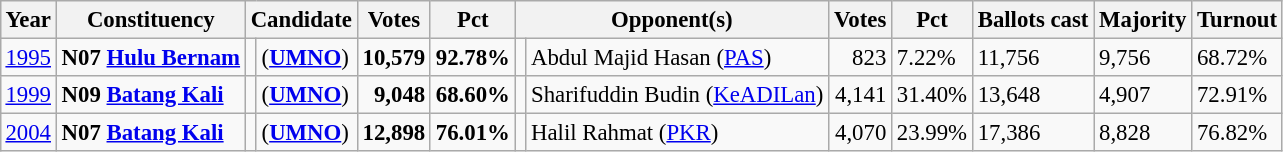<table class="wikitable" style="margin:0.5em ; font-size:95%">
<tr>
<th>Year</th>
<th>Constituency</th>
<th colspan=2>Candidate</th>
<th>Votes</th>
<th>Pct</th>
<th colspan=2>Opponent(s)</th>
<th>Votes</th>
<th>Pct</th>
<th>Ballots cast</th>
<th>Majority</th>
<th>Turnout</th>
</tr>
<tr>
<td><a href='#'>1995</a></td>
<td><strong>N07 <a href='#'>Hulu Bernam</a></strong></td>
<td></td>
<td> (<a href='#'><strong>UMNO</strong></a>)</td>
<td align="right"><strong>10,579</strong></td>
<td><strong>92.78%</strong></td>
<td></td>
<td>Abdul Majid Hasan (<a href='#'>PAS</a>)</td>
<td align="right">823</td>
<td>7.22%</td>
<td>11,756</td>
<td>9,756</td>
<td>68.72%</td>
</tr>
<tr>
<td><a href='#'>1999</a></td>
<td><strong>N09 <a href='#'>Batang Kali</a></strong></td>
<td></td>
<td> (<a href='#'><strong>UMNO</strong></a>)</td>
<td align="right"><strong>9,048</strong></td>
<td><strong>68.60%</strong></td>
<td></td>
<td>Sharifuddin Budin (<a href='#'>KeADILan</a>)</td>
<td align="right">4,141</td>
<td>31.40%</td>
<td>13,648</td>
<td>4,907</td>
<td>72.91%</td>
</tr>
<tr>
<td><a href='#'>2004</a></td>
<td><strong>N07 <a href='#'>Batang Kali</a></strong></td>
<td></td>
<td> (<a href='#'><strong>UMNO</strong></a>)</td>
<td align="right"><strong>12,898</strong></td>
<td><strong>76.01%</strong></td>
<td></td>
<td>Halil Rahmat (<a href='#'>PKR</a>)</td>
<td align="right">4,070</td>
<td>23.99%</td>
<td>17,386</td>
<td>8,828</td>
<td>76.82%</td>
</tr>
</table>
